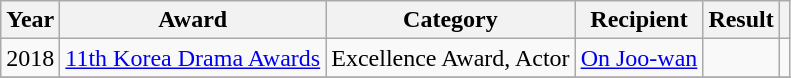<table class="wikitable">
<tr>
<th>Year</th>
<th>Award</th>
<th>Category</th>
<th>Recipient</th>
<th>Result</th>
<th></th>
</tr>
<tr>
<td>2018</td>
<td><a href='#'>11th Korea Drama Awards</a></td>
<td>Excellence Award, Actor</td>
<td><a href='#'>On Joo-wan</a></td>
<td></td>
<td></td>
</tr>
<tr>
</tr>
</table>
